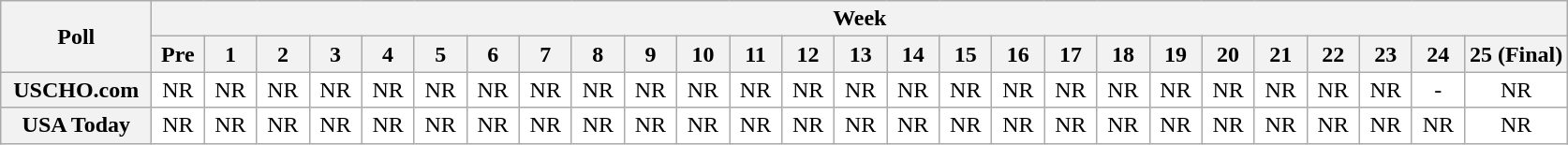<table class="wikitable" style="white-space:nowrap;">
<tr>
<th scope="col" width="100" rowspan="2">Poll</th>
<th colspan="26">Week</th>
</tr>
<tr>
<th scope="col" width="30">Pre</th>
<th scope="col" width="30">1</th>
<th scope="col" width="30">2</th>
<th scope="col" width="30">3</th>
<th scope="col" width="30">4</th>
<th scope="col" width="30">5</th>
<th scope="col" width="30">6</th>
<th scope="col" width="30">7</th>
<th scope="col" width="30">8</th>
<th scope="col" width="30">9</th>
<th scope="col" width="30">10</th>
<th scope="col" width="30">11</th>
<th scope="col" width="30">12</th>
<th scope="col" width="30">13</th>
<th scope="col" width="30">14</th>
<th scope="col" width="30">15</th>
<th scope="col" width="30">16</th>
<th scope="col" width="30">17</th>
<th scope="col" width="30">18</th>
<th scope="col" width="30">19</th>
<th scope="col" width="30">20</th>
<th scope="col" width="30">21</th>
<th scope="col" width="30">22</th>
<th scope="col" width="30">23</th>
<th scope="col" width="30">24</th>
<th scope="col" width="30">25 (Final)</th>
</tr>
<tr style="text-align:center;">
<th>USCHO.com</th>
<td bgcolor=FFFFFF>NR</td>
<td bgcolor=FFFFFF>NR</td>
<td bgcolor=FFFFFF>NR</td>
<td bgcolor=FFFFFF>NR</td>
<td bgcolor=FFFFFF>NR</td>
<td bgcolor=FFFFFF>NR</td>
<td bgcolor=FFFFFF>NR</td>
<td bgcolor=FFFFFF>NR</td>
<td bgcolor=FFFFFF>NR</td>
<td bgcolor=FFFFFF>NR</td>
<td bgcolor=FFFFFF>NR</td>
<td bgcolor=FFFFFF>NR</td>
<td bgcolor=FFFFFF>NR</td>
<td bgcolor=FFFFFF>NR</td>
<td bgcolor=FFFFFF>NR</td>
<td bgcolor=FFFFFF>NR</td>
<td bgcolor=FFFFFF>NR</td>
<td bgcolor=FFFFFF>NR</td>
<td bgcolor=FFFFFF>NR</td>
<td bgcolor=FFFFFF>NR</td>
<td bgcolor=FFFFFF>NR</td>
<td bgcolor=FFFFFF>NR</td>
<td bgcolor=FFFFFF>NR</td>
<td bgcolor=FFFFFF>NR</td>
<td bgcolor=FFFFFF>-</td>
<td bgcolor=FFFFFF>NR</td>
</tr>
<tr style="text-align:center;">
<th>USA Today</th>
<td bgcolor=FFFFFF>NR</td>
<td bgcolor=FFFFFF>NR</td>
<td bgcolor=FFFFFF>NR</td>
<td bgcolor=FFFFFF>NR</td>
<td bgcolor=FFFFFF>NR</td>
<td bgcolor=FFFFFF>NR</td>
<td bgcolor=FFFFFF>NR</td>
<td bgcolor=FFFFFF>NR</td>
<td bgcolor=FFFFFF>NR</td>
<td bgcolor=FFFFFF>NR</td>
<td bgcolor=FFFFFF>NR</td>
<td bgcolor=FFFFFF>NR</td>
<td bgcolor=FFFFFF>NR</td>
<td bgcolor=FFFFFF>NR</td>
<td bgcolor=FFFFFF>NR</td>
<td bgcolor=FFFFFF>NR</td>
<td bgcolor=FFFFFF>NR</td>
<td bgcolor=FFFFFF>NR</td>
<td bgcolor=FFFFFF>NR</td>
<td bgcolor=FFFFFF>NR</td>
<td bgcolor=FFFFFF>NR</td>
<td bgcolor=FFFFFF>NR</td>
<td bgcolor=FFFFFF>NR</td>
<td bgcolor=FFFFFF>NR</td>
<td bgcolor=FFFFFF>NR</td>
<td bgcolor=FFFFFF>NR</td>
</tr>
</table>
